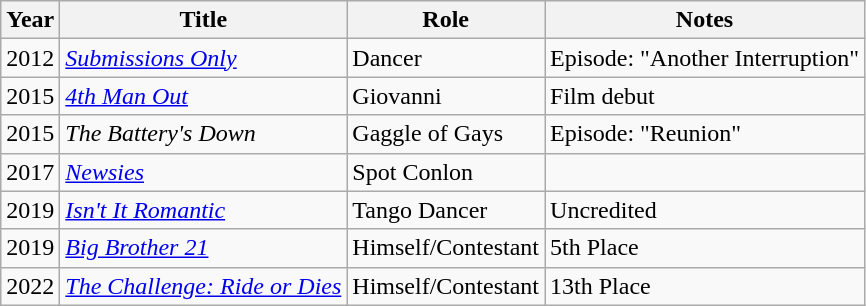<table class="wikitable sortable">
<tr>
<th>Year</th>
<th>Title</th>
<th>Role</th>
<th class = "unsortable">Notes</th>
</tr>
<tr>
<td>2012</td>
<td><em><a href='#'>Submissions Only</a></em></td>
<td>Dancer</td>
<td>Episode: "Another Interruption"</td>
</tr>
<tr>
<td>2015</td>
<td><em><a href='#'>4th Man Out</a></em></td>
<td>Giovanni</td>
<td>Film debut</td>
</tr>
<tr>
<td>2015</td>
<td><em>The Battery's Down</em></td>
<td>Gaggle of Gays</td>
<td>Episode: "Reunion"</td>
</tr>
<tr>
<td>2017</td>
<td><em><a href='#'>Newsies</a></em></td>
<td>Spot Conlon</td>
<td></td>
</tr>
<tr>
<td>2019</td>
<td><em><a href='#'>Isn't It Romantic</a></em></td>
<td>Tango Dancer</td>
<td>Uncredited</td>
</tr>
<tr>
<td>2019</td>
<td><em><a href='#'>Big Brother 21</a></em></td>
<td>Himself/Contestant</td>
<td>5th Place</td>
</tr>
<tr>
<td>2022</td>
<td><em><a href='#'>The Challenge: Ride or Dies</a></em></td>
<td>Himself/Contestant</td>
<td>13th Place</td>
</tr>
</table>
